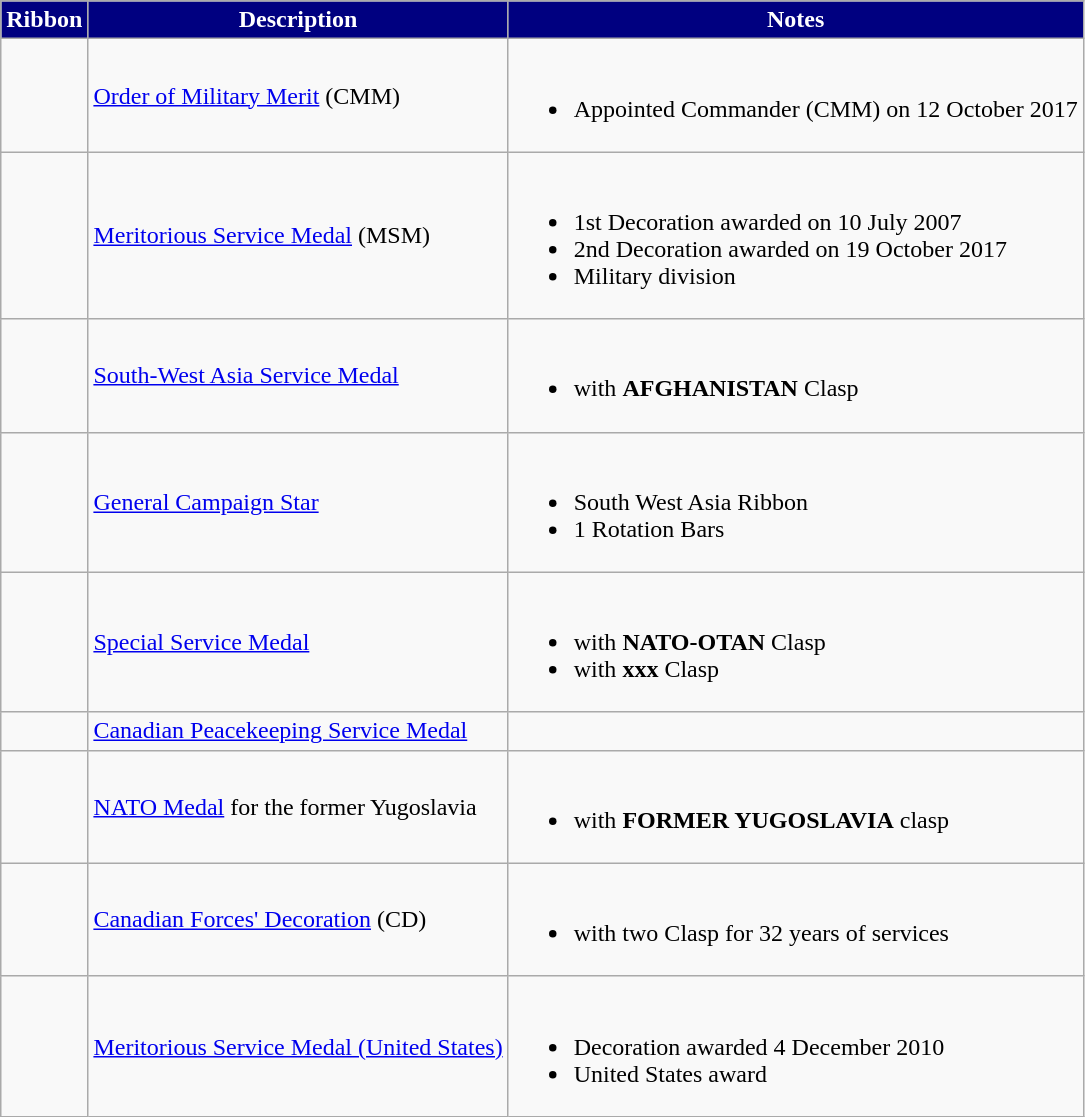<table class="wikitable">
<tr style="background:Navy;color:White" align="center">
<td><strong>Ribbon</strong></td>
<td><strong>Description</strong></td>
<td><strong>Notes</strong></td>
</tr>
<tr>
<td></td>
<td><a href='#'>Order of Military Merit</a> (CMM)</td>
<td><br><ul><li>Appointed Commander (CMM) on 12 October 2017</li></ul></td>
</tr>
<tr>
<td><span></span></td>
<td><a href='#'>Meritorious Service Medal</a> (MSM)</td>
<td><br><ul><li>1st Decoration awarded on 10 July 2007</li><li>2nd Decoration awarded on 19 October 2017</li><li>Military division</li></ul></td>
</tr>
<tr>
<td></td>
<td><a href='#'>South-West Asia Service Medal</a></td>
<td><br><ul><li>with <strong>AFGHANISTAN</strong> Clasp</li></ul></td>
</tr>
<tr>
<td><span></span></td>
<td><a href='#'>General Campaign Star</a></td>
<td><br><ul><li>South West Asia Ribbon</li><li>1 Rotation Bars</li></ul></td>
</tr>
<tr>
<td><span></span></td>
<td><a href='#'>Special Service Medal</a></td>
<td><br><ul><li>with <strong>NATO-OTAN</strong> Clasp</li><li>with <strong>xxx</strong> Clasp</li></ul></td>
</tr>
<tr>
<td></td>
<td><a href='#'>Canadian Peacekeeping Service Medal</a></td>
<td></td>
</tr>
<tr>
<td></td>
<td><a href='#'>NATO Medal</a> for the former Yugoslavia</td>
<td><br><ul><li>with <strong>FORMER YUGOSLAVIA</strong> clasp</li></ul></td>
</tr>
<tr>
<td></td>
<td><a href='#'>Canadian Forces' Decoration</a> (CD)</td>
<td><br><ul><li>with two Clasp for 32 years of services</li></ul></td>
</tr>
<tr>
<td></td>
<td><a href='#'>Meritorious Service Medal (United States)</a></td>
<td><br><ul><li>Decoration awarded 4 December 2010</li><li> United States award</li></ul></td>
</tr>
</table>
